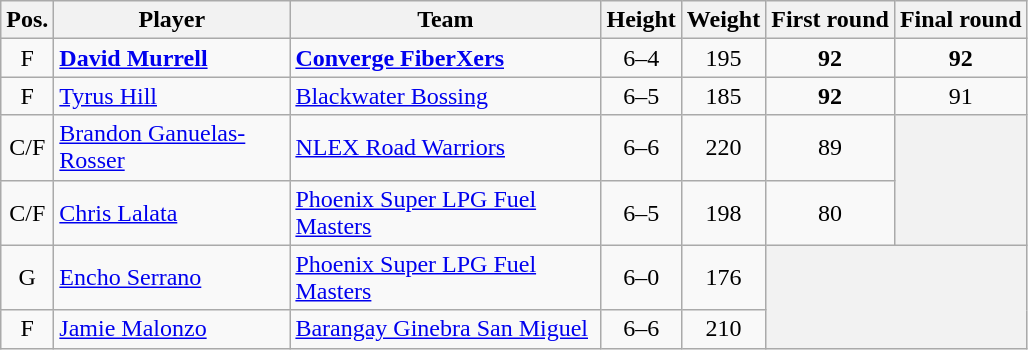<table class="wikitable" style="text-align:center;">
<tr>
<th>Pos.</th>
<th style="width:150px;">Player</th>
<th width="200px">Team</th>
<th>Height</th>
<th>Weight</th>
<th>First round</th>
<th>Final round</th>
</tr>
<tr>
<td>F</td>
<td align=left><strong><a href='#'>David Murrell</a></strong></td>
<td align="left"><strong><a href='#'>Converge FiberXers</a></strong></td>
<td>6–4</td>
<td>195</td>
<td><strong>92 </strong></td>
<td><strong>92 </strong></td>
</tr>
<tr>
<td>F</td>
<td align=left><a href='#'>Tyrus Hill</a></td>
<td align="left"><a href='#'>Blackwater Bossing</a></td>
<td>6–5</td>
<td>185</td>
<td><strong>92 </strong></td>
<td>91 </td>
</tr>
<tr>
<td>C/F</td>
<td align=left><a href='#'>Brandon Ganuelas-Rosser</a></td>
<td align=left><a href='#'>NLEX Road Warriors</a></td>
<td>6–6</td>
<td>220</td>
<td>89 </td>
<th rowspan="2" style="text-align:center;"></th>
</tr>
<tr>
<td>C/F</td>
<td align=left><a href='#'>Chris Lalata</a></td>
<td align="left"><a href='#'>Phoenix Super LPG Fuel Masters</a></td>
<td>6–5</td>
<td>198</td>
<td>80 </td>
</tr>
<tr>
<td>G</td>
<td align=left><a href='#'>Encho Serrano</a></td>
<td align="left"><a href='#'>Phoenix Super LPG Fuel Masters</a></td>
<td>6–0</td>
<td>176</td>
<th colspan=2 rowspan=2 align=center></th>
</tr>
<tr>
<td>F</td>
<td align=left><a href='#'>Jamie Malonzo</a></td>
<td align=left><a href='#'>Barangay Ginebra San Miguel</a></td>
<td>6–6</td>
<td>210</td>
</tr>
</table>
